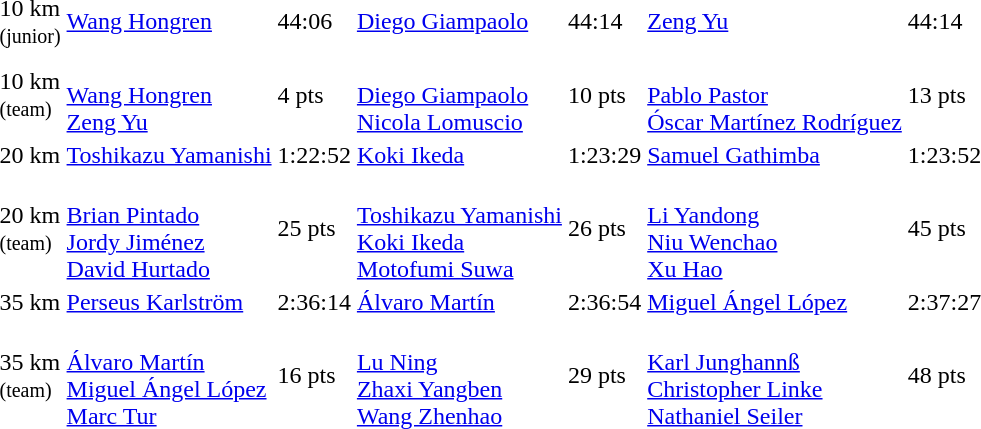<table>
<tr>
<td>10 km<br><small>(junior)</small></td>
<td> <a href='#'>Wang Hongren</a></td>
<td>44:06 <strong></strong></td>
<td> <a href='#'>Diego Giampaolo</a></td>
<td>44:14</td>
<td> <a href='#'>Zeng Yu</a></td>
<td>44:14 <strong></strong></td>
</tr>
<tr>
<td>10 km<br><small>(team)</small></td>
<td><br><a href='#'>Wang Hongren</a><br><a href='#'>Zeng Yu</a></td>
<td>4 pts</td>
<td><br><a href='#'>Diego Giampaolo</a><br><a href='#'>Nicola Lomuscio</a></td>
<td>10 pts</td>
<td><br><a href='#'>Pablo Pastor</a><br><a href='#'>Óscar Martínez Rodríguez</a></td>
<td>13 pts</td>
</tr>
<tr>
<td>20 km</td>
<td> <a href='#'>Toshikazu Yamanishi</a></td>
<td>1:22:52 <strong></strong></td>
<td> <a href='#'>Koki Ikeda</a></td>
<td>1:23:29 <strong></strong></td>
<td> <a href='#'>Samuel Gathimba</a></td>
<td>1:23:52 <strong></strong></td>
</tr>
<tr>
<td>20 km<br><small>(team)</small></td>
<td><br><a href='#'>Brian Pintado</a><br><a href='#'>Jordy Jiménez</a><br><a href='#'>David Hurtado</a></td>
<td>25 pts</td>
<td><br><a href='#'>Toshikazu Yamanishi</a><br><a href='#'>Koki Ikeda</a><br><a href='#'>Motofumi Suwa</a></td>
<td>26 pts</td>
<td><br><a href='#'>Li Yandong</a><br><a href='#'>Niu Wenchao</a><br><a href='#'>Xu Hao</a></td>
<td>45 pts</td>
</tr>
<tr>
<td>35 km</td>
<td> <a href='#'>Perseus Karlström</a></td>
<td>2:36:14 <strong></strong></td>
<td> <a href='#'>Álvaro Martín</a></td>
<td>2:36:54</td>
<td> <a href='#'>Miguel Ángel López</a></td>
<td>2:37:27</td>
</tr>
<tr>
<td>35 km<br><small>(team)</small></td>
<td><br><a href='#'>Álvaro Martín</a><br><a href='#'>Miguel Ángel López</a><br><a href='#'>Marc Tur</a></td>
<td>16 pts</td>
<td><br><a href='#'>Lu Ning</a><br><a href='#'>Zhaxi Yangben</a><br><a href='#'>Wang Zhenhao</a></td>
<td>29 pts</td>
<td><br><a href='#'>Karl Junghannß</a><br><a href='#'>Christopher Linke</a><br><a href='#'>Nathaniel Seiler</a></td>
<td>48 pts</td>
</tr>
</table>
